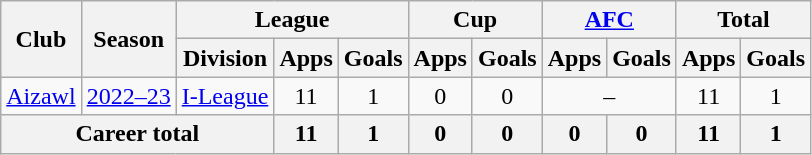<table class="wikitable" style="text-align: center;">
<tr>
<th rowspan="2">Club</th>
<th rowspan="2">Season</th>
<th colspan="3">League</th>
<th colspan="2">Cup</th>
<th colspan="2"><a href='#'>AFC</a></th>
<th colspan="2">Total</th>
</tr>
<tr>
<th>Division</th>
<th>Apps</th>
<th>Goals</th>
<th>Apps</th>
<th>Goals</th>
<th>Apps</th>
<th>Goals</th>
<th>Apps</th>
<th>Goals</th>
</tr>
<tr>
<td rowspan="1"><a href='#'>Aizawl</a></td>
<td><a href='#'>2022–23</a></td>
<td rowspan="1"><a href='#'>I-League</a></td>
<td>11</td>
<td>1</td>
<td>0</td>
<td>0</td>
<td colspan="2">–</td>
<td>11</td>
<td>1</td>
</tr>
<tr>
<th colspan="3">Career total</th>
<th>11</th>
<th>1</th>
<th>0</th>
<th>0</th>
<th>0</th>
<th>0</th>
<th>11</th>
<th>1</th>
</tr>
</table>
